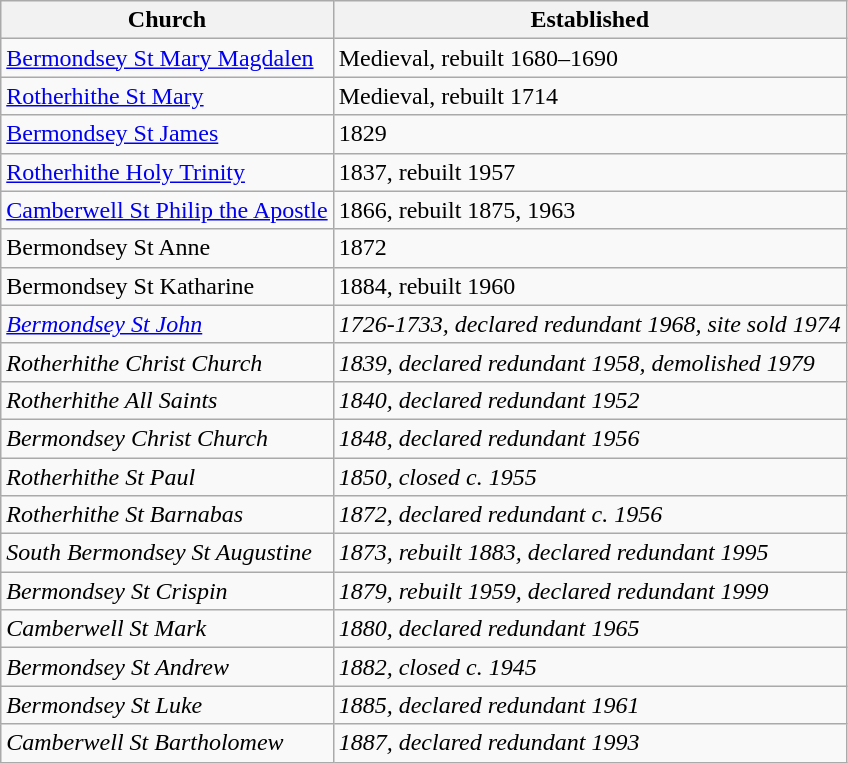<table class="wikitable">
<tr>
<th>Church</th>
<th>Established</th>
</tr>
<tr>
<td><a href='#'>Bermondsey St Mary Magdalen</a></td>
<td>Medieval, rebuilt 1680–1690</td>
</tr>
<tr>
<td><a href='#'>Rotherhithe St Mary</a></td>
<td>Medieval, rebuilt 1714</td>
</tr>
<tr>
<td><a href='#'>Bermondsey St James</a></td>
<td>1829</td>
</tr>
<tr>
<td><a href='#'>Rotherhithe Holy Trinity</a></td>
<td>1837, rebuilt 1957</td>
</tr>
<tr>
<td><a href='#'>Camberwell St Philip the Apostle</a></td>
<td>1866, rebuilt 1875, 1963</td>
</tr>
<tr>
<td>Bermondsey St Anne</td>
<td>1872</td>
</tr>
<tr>
<td>Bermondsey St Katharine</td>
<td>1884, rebuilt 1960</td>
</tr>
<tr>
<td><a href='#'><em>Bermondsey St John</em></a></td>
<td><em>1726-1733, declared redundant 1968, site sold 1974</em></td>
</tr>
<tr>
<td><em>Rotherhithe Christ Church</em></td>
<td><em>1839, declared redundant 1958, demolished 1979</em></td>
</tr>
<tr>
<td><em>Rotherhithe All Saints</em></td>
<td><em>1840, declared redundant 1952</em></td>
</tr>
<tr>
<td><em>Bermondsey Christ Church</em></td>
<td><em>1848, declared redundant 1956</em></td>
</tr>
<tr>
<td><em>Rotherhithe St Paul</em></td>
<td><em>1850, closed c. 1955</em></td>
</tr>
<tr>
<td><em>Rotherhithe St Barnabas</em></td>
<td><em>1872, declared redundant c. 1956</em></td>
</tr>
<tr>
<td><em>South Bermondsey St Augustine</em></td>
<td><em>1873, rebuilt 1883, declared redundant 1995</em></td>
</tr>
<tr>
<td><em>Bermondsey St Crispin</em></td>
<td><em>1879, rebuilt 1959, declared redundant 1999</em></td>
</tr>
<tr>
<td><em>Camberwell St Mark</em></td>
<td><em>1880, declared redundant 1965</em></td>
</tr>
<tr>
<td><em>Bermondsey St Andrew</em></td>
<td><em>1882, closed c. 1945</em></td>
</tr>
<tr>
<td><em>Bermondsey St Luke</em></td>
<td><em>1885, declared redundant 1961</em></td>
</tr>
<tr>
<td><em>Camberwell St Bartholomew</em></td>
<td><em>1887, declared redundant 1993</em></td>
</tr>
</table>
